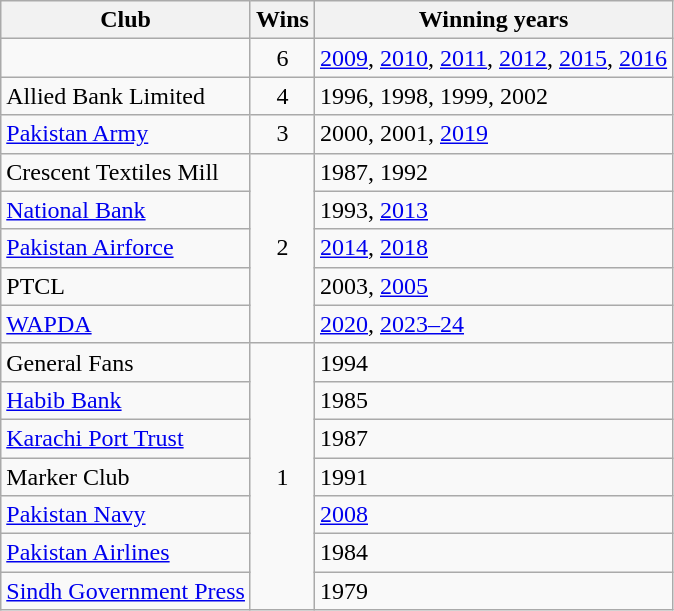<table class="wikitable">
<tr>
<th>Club</th>
<th>Wins</th>
<th>Winning years</th>
</tr>
<tr>
<td></td>
<td style="text-align:center;">6</td>
<td><a href='#'>2009</a>, <a href='#'>2010</a>, <a href='#'>2011</a>, <a href='#'>2012</a>, <a href='#'>2015</a>, <a href='#'>2016</a></td>
</tr>
<tr>
<td>Allied Bank Limited</td>
<td style="text-align:center">4</td>
<td>1996, 1998, 1999, 2002</td>
</tr>
<tr>
<td><a href='#'>Pakistan Army</a></td>
<td style="text-align:center">3</td>
<td>2000, 2001, <a href='#'>2019</a></td>
</tr>
<tr>
<td>Crescent Textiles Mill</td>
<td rowspan="5" style="text-align:center">2</td>
<td>1987, 1992</td>
</tr>
<tr>
<td><a href='#'>National Bank</a></td>
<td>1993, <a href='#'>2013</a></td>
</tr>
<tr>
<td><a href='#'>Pakistan Airforce</a></td>
<td><a href='#'>2014</a>, <a href='#'>2018</a></td>
</tr>
<tr>
<td>PTCL</td>
<td>2003, <a href='#'>2005</a></td>
</tr>
<tr>
<td><a href='#'>WAPDA</a></td>
<td><a href='#'>2020</a>, <a href='#'>2023–24</a></td>
</tr>
<tr>
<td>General Fans</td>
<td rowspan="7" style="text-align:center">1</td>
<td>1994</td>
</tr>
<tr>
<td><a href='#'>Habib Bank</a></td>
<td>1985</td>
</tr>
<tr>
<td><a href='#'>Karachi Port Trust</a></td>
<td>1987</td>
</tr>
<tr>
<td>Marker Club</td>
<td>1991</td>
</tr>
<tr>
<td><a href='#'>Pakistan Navy</a></td>
<td><a href='#'>2008</a></td>
</tr>
<tr>
<td><a href='#'>Pakistan Airlines</a></td>
<td>1984</td>
</tr>
<tr>
<td><a href='#'>Sindh Government Press</a></td>
<td>1979</td>
</tr>
</table>
